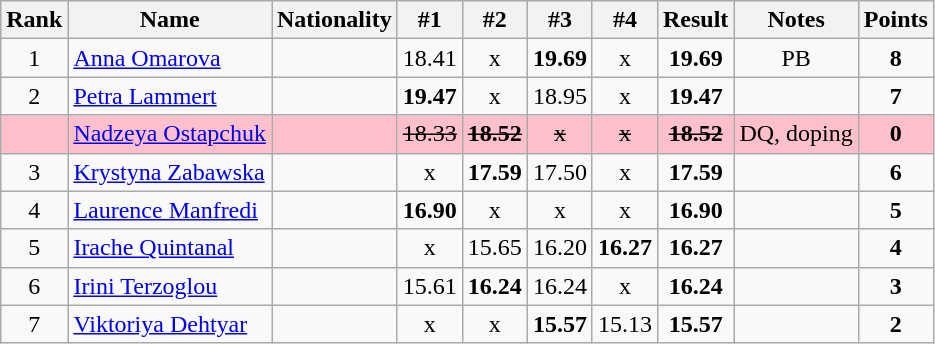<table class="wikitable sortable" style="text-align:center">
<tr>
<th>Rank</th>
<th>Name</th>
<th>Nationality</th>
<th>#1</th>
<th>#2</th>
<th>#3</th>
<th>#4</th>
<th>Result</th>
<th>Notes</th>
<th>Points</th>
</tr>
<tr>
<td>1</td>
<td align=left><a href='#'>Anna Omarova</a></td>
<td align=left></td>
<td>18.41</td>
<td>x</td>
<td><strong>19.69</strong></td>
<td>x</td>
<td><strong>19.69</strong></td>
<td>PB</td>
<td><strong>8</strong></td>
</tr>
<tr>
<td>2</td>
<td align=left><a href='#'>Petra Lammert</a></td>
<td align=left></td>
<td><strong>19.47</strong></td>
<td>x</td>
<td>18.95</td>
<td>x</td>
<td><strong>19.47</strong></td>
<td></td>
<td><strong>7</strong></td>
</tr>
<tr bgcolor=pink>
<td></td>
<td align=left><a href='#'>Nadzeya Ostapchuk</a></td>
<td align=left></td>
<td><s>18.33</s></td>
<td><s><strong>18.52</strong></s></td>
<td><s>x</s></td>
<td><s>x</s></td>
<td><s><strong>18.52</strong></s></td>
<td>DQ, doping</td>
<td><strong>0</strong></td>
</tr>
<tr>
<td>3</td>
<td align=left><a href='#'>Krystyna Zabawska</a></td>
<td align=left></td>
<td>x</td>
<td><strong>17.59</strong></td>
<td>17.50</td>
<td>x</td>
<td><strong>17.59</strong></td>
<td></td>
<td><strong>6</strong></td>
</tr>
<tr>
<td>4</td>
<td align=left><a href='#'>Laurence Manfredi</a></td>
<td align=left></td>
<td><strong>16.90</strong></td>
<td>x</td>
<td>x</td>
<td>x</td>
<td><strong>16.90</strong></td>
<td></td>
<td><strong>5</strong></td>
</tr>
<tr>
<td>5</td>
<td align=left><a href='#'>Irache Quintanal</a></td>
<td align=left></td>
<td>x</td>
<td>15.65</td>
<td>16.20</td>
<td><strong>16.27</strong></td>
<td><strong>16.27</strong></td>
<td></td>
<td><strong>4</strong></td>
</tr>
<tr>
<td>6</td>
<td align=left><a href='#'>Irini Terzoglou</a></td>
<td align=left></td>
<td>15.61</td>
<td><strong>16.24</strong></td>
<td>16.24</td>
<td>x</td>
<td><strong>16.24</strong></td>
<td></td>
<td><strong>3</strong></td>
</tr>
<tr>
<td>7</td>
<td align=left><a href='#'>Viktoriya Dehtyar</a></td>
<td align=left></td>
<td>x</td>
<td>x</td>
<td><strong>15.57</strong></td>
<td>15.13</td>
<td><strong>15.57</strong></td>
<td></td>
<td><strong>2</strong></td>
</tr>
</table>
